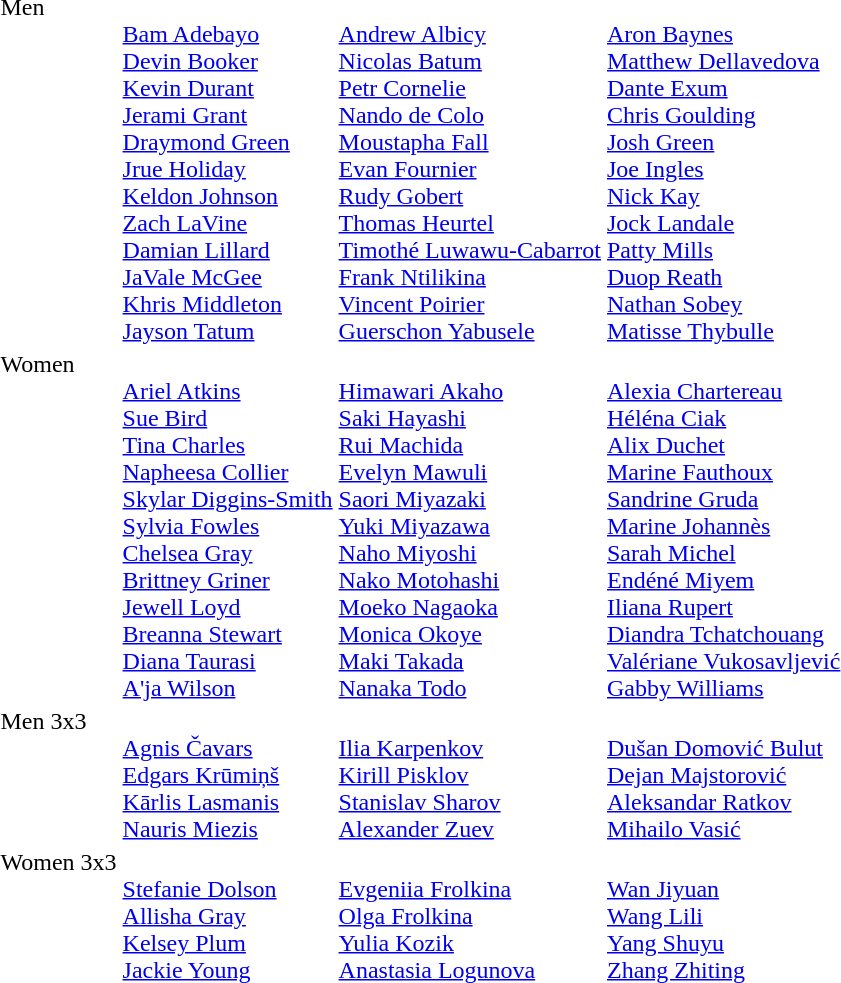<table>
<tr valign="top">
<td>Men<br></td>
<td><br><a href='#'>Bam Adebayo</a><br><a href='#'>Devin Booker</a><br><a href='#'>Kevin Durant</a><br><a href='#'>Jerami Grant</a><br><a href='#'>Draymond Green</a><br><a href='#'>Jrue Holiday</a><br><a href='#'>Keldon Johnson</a><br><a href='#'>Zach LaVine</a><br><a href='#'>Damian Lillard</a><br><a href='#'>JaVale McGee</a><br><a href='#'>Khris Middleton</a><br><a href='#'>Jayson Tatum</a></td>
<td><br><a href='#'>Andrew Albicy</a><br><a href='#'>Nicolas Batum</a><br><a href='#'>Petr Cornelie</a><br><a href='#'>Nando de Colo</a><br><a href='#'>Moustapha Fall</a><br><a href='#'>Evan Fournier</a><br><a href='#'>Rudy Gobert</a><br><a href='#'>Thomas Heurtel</a><br><a href='#'>Timothé Luwawu-Cabarrot</a><br><a href='#'>Frank Ntilikina</a><br><a href='#'>Vincent Poirier</a><br><a href='#'>Guerschon Yabusele</a></td>
<td><br><a href='#'>Aron Baynes</a><br><a href='#'>Matthew Dellavedova</a><br><a href='#'>Dante Exum</a><br><a href='#'>Chris Goulding</a><br><a href='#'>Josh Green</a><br><a href='#'>Joe Ingles</a><br><a href='#'>Nick Kay</a><br><a href='#'>Jock Landale</a><br><a href='#'>Patty Mills</a><br><a href='#'>Duop Reath</a><br><a href='#'>Nathan Sobey</a><br><a href='#'>Matisse Thybulle</a></td>
</tr>
<tr valign="top">
<td>Women<br></td>
<td><br><a href='#'>Ariel Atkins</a><br><a href='#'>Sue Bird</a><br><a href='#'>Tina Charles</a><br><a href='#'>Napheesa Collier</a><br><a href='#'>Skylar Diggins-Smith</a><br><a href='#'>Sylvia Fowles</a><br><a href='#'>Chelsea Gray</a><br><a href='#'>Brittney Griner</a><br><a href='#'>Jewell Loyd</a><br><a href='#'>Breanna Stewart</a><br><a href='#'>Diana Taurasi</a><br><a href='#'>A'ja Wilson</a></td>
<td><br><a href='#'>Himawari Akaho</a><br><a href='#'>Saki Hayashi</a><br><a href='#'>Rui Machida</a><br><a href='#'>Evelyn Mawuli</a><br><a href='#'>Saori Miyazaki</a><br><a href='#'>Yuki Miyazawa</a><br><a href='#'>Naho Miyoshi</a><br><a href='#'>Nako Motohashi</a><br><a href='#'>Moeko Nagaoka</a><br><a href='#'>Monica Okoye</a><br><a href='#'>Maki Takada</a><br><a href='#'>Nanaka Todo</a></td>
<td><br><a href='#'>Alexia Chartereau</a><br><a href='#'>Héléna Ciak</a><br><a href='#'>Alix Duchet</a><br><a href='#'>Marine Fauthoux</a><br><a href='#'>Sandrine Gruda</a><br><a href='#'>Marine Johannès</a><br><a href='#'>Sarah Michel</a><br><a href='#'>Endéné Miyem</a><br><a href='#'>Iliana Rupert</a><br><a href='#'>Diandra Tchatchouang</a><br><a href='#'>Valériane Vukosavljević</a><br><a href='#'>Gabby Williams</a></td>
</tr>
<tr valign="top">
<td>Men 3x3<br></td>
<td><br><a href='#'>Agnis Čavars</a><br><a href='#'>Edgars Krūmiņš</a><br><a href='#'>Kārlis Lasmanis</a><br><a href='#'>Nauris Miezis</a></td>
<td><br><a href='#'>Ilia Karpenkov</a><br><a href='#'>Kirill Pisklov</a><br><a href='#'>Stanislav Sharov</a><br><a href='#'>Alexander Zuev</a></td>
<td><br><a href='#'>Dušan Domović Bulut</a><br><a href='#'>Dejan Majstorović</a><br><a href='#'>Aleksandar Ratkov</a><br><a href='#'>Mihailo Vasić</a></td>
</tr>
<tr valign="top">
<td>Women 3x3<br></td>
<td><br><a href='#'>Stefanie Dolson</a><br><a href='#'>Allisha Gray</a><br><a href='#'>Kelsey Plum</a><br><a href='#'>Jackie Young</a></td>
<td><br><a href='#'>Evgeniia Frolkina</a><br><a href='#'>Olga Frolkina</a><br><a href='#'>Yulia Kozik</a><br><a href='#'>Anastasia Logunova</a></td>
<td><br><a href='#'>Wan Jiyuan</a><br><a href='#'>Wang Lili</a><br><a href='#'>Yang Shuyu</a><br><a href='#'>Zhang Zhiting</a></td>
</tr>
</table>
